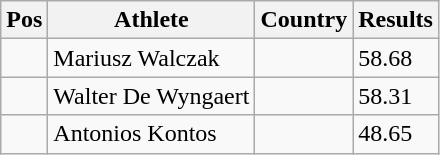<table class="wikitable">
<tr>
<th>Pos</th>
<th>Athlete</th>
<th>Country</th>
<th>Results</th>
</tr>
<tr>
<td align="center"></td>
<td>Mariusz Walczak</td>
<td></td>
<td>58.68</td>
</tr>
<tr>
<td align="center"></td>
<td>Walter De Wyngaert</td>
<td></td>
<td>58.31</td>
</tr>
<tr>
<td align="center"></td>
<td>Antonios Kontos</td>
<td></td>
<td>48.65</td>
</tr>
</table>
